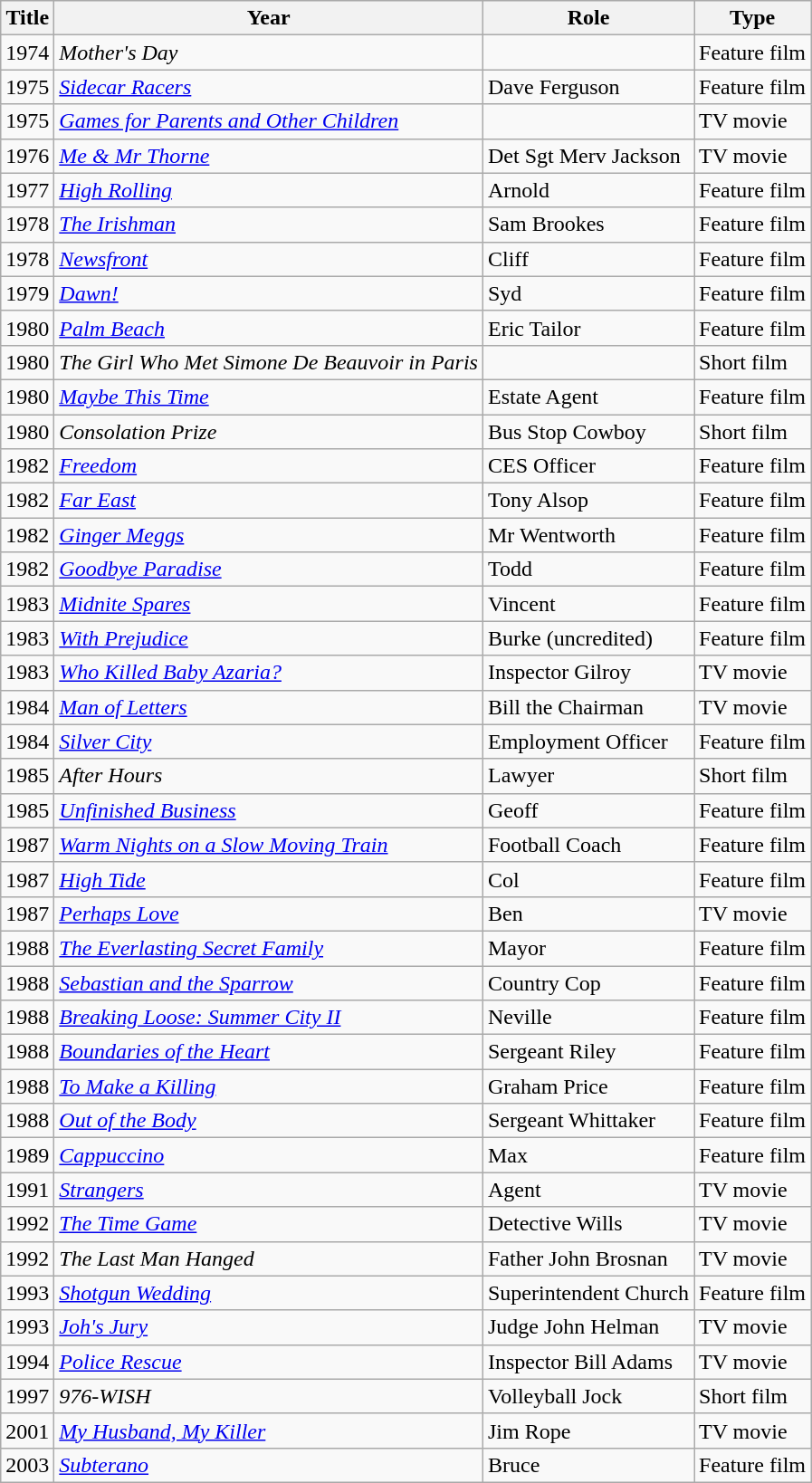<table class="wikitable">
<tr>
<th>Title</th>
<th>Year</th>
<th>Role</th>
<th>Type</th>
</tr>
<tr>
<td>1974</td>
<td><em>Mother's Day</em></td>
<td></td>
<td>Feature film</td>
</tr>
<tr>
<td>1975</td>
<td><em><a href='#'>Sidecar Racers</a></em></td>
<td>Dave Ferguson</td>
<td>Feature film</td>
</tr>
<tr>
<td>1975</td>
<td><em><a href='#'>Games for Parents and Other Children</a></em></td>
<td></td>
<td>TV movie</td>
</tr>
<tr>
<td>1976</td>
<td><em><a href='#'>Me & Mr Thorne</a></em></td>
<td>Det Sgt Merv Jackson</td>
<td>TV movie</td>
</tr>
<tr>
<td>1977</td>
<td><em><a href='#'>High Rolling</a></em></td>
<td>Arnold</td>
<td>Feature film</td>
</tr>
<tr>
<td>1978</td>
<td><em><a href='#'>The Irishman</a></em></td>
<td>Sam Brookes</td>
<td>Feature film</td>
</tr>
<tr>
<td>1978</td>
<td><em><a href='#'>Newsfront</a></em></td>
<td>Cliff</td>
<td>Feature film</td>
</tr>
<tr>
<td>1979</td>
<td><em><a href='#'>Dawn!</a></em></td>
<td>Syd</td>
<td>Feature film</td>
</tr>
<tr>
<td>1980</td>
<td><em><a href='#'>Palm Beach</a></em></td>
<td>Eric Tailor</td>
<td>Feature film</td>
</tr>
<tr>
<td>1980</td>
<td><em>The Girl Who Met Simone De Beauvoir in Paris</em></td>
<td></td>
<td>Short film</td>
</tr>
<tr>
<td>1980</td>
<td><em><a href='#'>Maybe This Time</a></em></td>
<td>Estate Agent</td>
<td>Feature film</td>
</tr>
<tr>
<td>1980</td>
<td><em>Consolation Prize</em></td>
<td>Bus Stop Cowboy</td>
<td>Short film</td>
</tr>
<tr>
<td>1982</td>
<td><em><a href='#'>Freedom</a></em></td>
<td>CES Officer</td>
<td>Feature film</td>
</tr>
<tr>
<td>1982</td>
<td><em><a href='#'>Far East</a></em></td>
<td>Tony Alsop</td>
<td>Feature film</td>
</tr>
<tr>
<td>1982</td>
<td><em><a href='#'>Ginger Meggs</a></em></td>
<td>Mr Wentworth</td>
<td>Feature film</td>
</tr>
<tr>
<td>1982</td>
<td><em><a href='#'>Goodbye Paradise</a></em></td>
<td>Todd</td>
<td>Feature film</td>
</tr>
<tr>
<td>1983</td>
<td><em><a href='#'>Midnite Spares</a></em></td>
<td>Vincent</td>
<td>Feature film</td>
</tr>
<tr>
<td>1983</td>
<td><em><a href='#'>With Prejudice</a></em></td>
<td>Burke (uncredited)</td>
<td>Feature film</td>
</tr>
<tr>
<td>1983</td>
<td><em><a href='#'>Who Killed Baby Azaria?</a></em></td>
<td>Inspector Gilroy</td>
<td>TV movie</td>
</tr>
<tr>
<td>1984</td>
<td><em><a href='#'>Man of Letters</a></em></td>
<td>Bill the Chairman</td>
<td>TV movie</td>
</tr>
<tr>
<td>1984</td>
<td><em><a href='#'>Silver City</a></em></td>
<td>Employment Officer</td>
<td>Feature film</td>
</tr>
<tr>
<td>1985</td>
<td><em>After Hours</em></td>
<td>Lawyer</td>
<td>Short film</td>
</tr>
<tr>
<td>1985</td>
<td><em><a href='#'>Unfinished Business</a></em></td>
<td>Geoff</td>
<td>Feature film</td>
</tr>
<tr>
<td>1987</td>
<td><em><a href='#'>Warm Nights on a Slow Moving Train</a></em></td>
<td>Football Coach</td>
<td>Feature film</td>
</tr>
<tr>
<td>1987</td>
<td><em><a href='#'>High Tide</a></em></td>
<td>Col</td>
<td>Feature film</td>
</tr>
<tr>
<td>1987</td>
<td><em><a href='#'>Perhaps Love</a></em></td>
<td>Ben</td>
<td>TV movie</td>
</tr>
<tr>
<td>1988</td>
<td><em><a href='#'>The Everlasting Secret Family</a></em></td>
<td>Mayor</td>
<td>Feature film</td>
</tr>
<tr>
<td>1988</td>
<td><em><a href='#'>Sebastian and the Sparrow</a></em></td>
<td>Country Cop</td>
<td>Feature film</td>
</tr>
<tr>
<td>1988</td>
<td><em><a href='#'>Breaking Loose: Summer City II</a></em></td>
<td>Neville</td>
<td>Feature film</td>
</tr>
<tr>
<td>1988</td>
<td><em><a href='#'>Boundaries of the Heart</a></em></td>
<td>Sergeant Riley</td>
<td>Feature film</td>
</tr>
<tr>
<td>1988</td>
<td><em><a href='#'>To Make a Killing</a></em></td>
<td>Graham Price</td>
<td>Feature film</td>
</tr>
<tr>
<td>1988</td>
<td><em><a href='#'>Out of the Body</a></em></td>
<td>Sergeant Whittaker</td>
<td>Feature film</td>
</tr>
<tr>
<td>1989</td>
<td><em><a href='#'>Cappuccino</a></em></td>
<td>Max</td>
<td>Feature film</td>
</tr>
<tr>
<td>1991</td>
<td><em><a href='#'>Strangers</a></em></td>
<td>Agent</td>
<td>TV movie</td>
</tr>
<tr>
<td>1992</td>
<td><em><a href='#'>The Time Game</a></em></td>
<td>Detective Wills</td>
<td>TV movie</td>
</tr>
<tr>
<td>1992</td>
<td><em>The Last Man Hanged</em></td>
<td>Father John Brosnan</td>
<td>TV movie</td>
</tr>
<tr>
<td>1993</td>
<td><em><a href='#'>Shotgun Wedding</a></em></td>
<td>Superintendent Church</td>
<td>Feature film</td>
</tr>
<tr>
<td>1993</td>
<td><em><a href='#'>Joh's Jury</a></em></td>
<td>Judge John Helman</td>
<td>TV movie</td>
</tr>
<tr>
<td>1994</td>
<td><em><a href='#'>Police Rescue</a></em></td>
<td>Inspector Bill Adams</td>
<td>TV movie</td>
</tr>
<tr>
<td>1997</td>
<td><em>976-WISH</em></td>
<td>Volleyball Jock</td>
<td>Short film</td>
</tr>
<tr>
<td>2001</td>
<td><em><a href='#'>My Husband, My Killer</a></em></td>
<td>Jim Rope</td>
<td>TV movie</td>
</tr>
<tr>
<td>2003</td>
<td><em><a href='#'>Subterano</a></em></td>
<td>Bruce</td>
<td>Feature film</td>
</tr>
</table>
